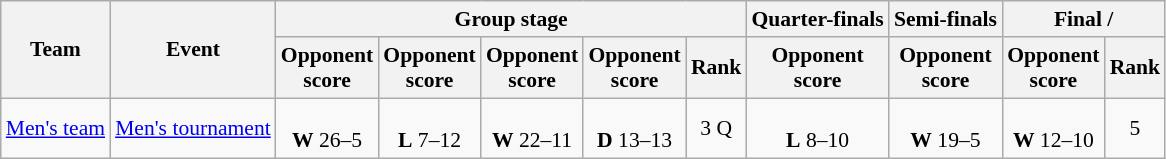<table class="wikitable" style="font-size:90%; text-align:center">
<tr>
<th rowspan="2">Team</th>
<th rowspan="2">Event</th>
<th colspan="5">Group stage</th>
<th>Quarter-finals</th>
<th>Semi-finals</th>
<th colspan="2">Final / </th>
</tr>
<tr>
<th>Opponent<br>score</th>
<th>Opponent<br>score</th>
<th>Opponent<br>score</th>
<th>Opponent<br>score</th>
<th>Rank</th>
<th>Opponent<br>score</th>
<th>Opponent<br>score</th>
<th>Opponent<br>score</th>
<th>Rank</th>
</tr>
<tr>
<td align="left"> <a href='#'>Men's team</a></td>
<td align="left"><a href='#'>Men's tournament</a></td>
<td><br><strong>W</strong> 26–5</td>
<td><br><strong>L</strong> 7–12</td>
<td><br><strong>W</strong> 22–11</td>
<td><br><strong>D</strong> 13–13</td>
<td>3 Q</td>
<td><br><strong>L</strong> 8–10</td>
<td><br><strong>W</strong> 19–5</td>
<td><br><strong>W</strong> 12–10</td>
<td>5</td>
</tr>
</table>
